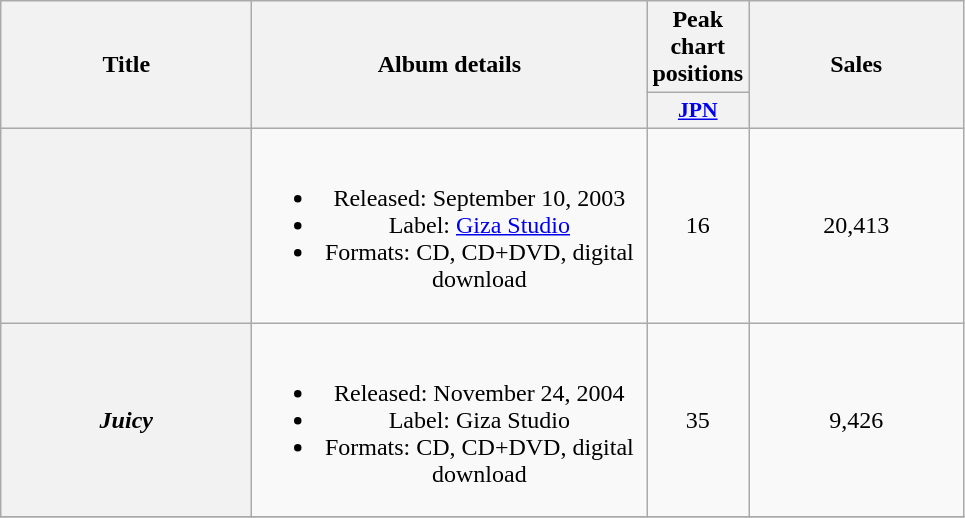<table class="wikitable plainrowheaders" style="text-align:center;" border="1"|>
<tr>
<th scope="col" rowspan="2" style="width:10em;">Title</th>
<th scope="col" rowspan="2" style="width:16em;">Album details</th>
<th colspan="1">Peak chart positions</th>
<th scope="col" rowspan="2" style="width:8.5em;">Sales</th>
</tr>
<tr>
<th scope="col" style="width:3em;font-size:90%;"><a href='#'>JPN</a></th>
</tr>
<tr>
<th scope="row"><em></em></th>
<td><br><ul><li>Released: September 10, 2003</li><li>Label: <a href='#'>Giza Studio</a></li><li>Formats: CD, CD+DVD, digital download</li></ul></td>
<td>16</td>
<td>20,413</td>
</tr>
<tr>
<th scope="row"><em>Juicy</em></th>
<td><br><ul><li>Released: November 24, 2004</li><li>Label: Giza Studio</li><li>Formats: CD, CD+DVD, digital download</li></ul></td>
<td>35</td>
<td>9,426</td>
</tr>
<tr>
</tr>
</table>
